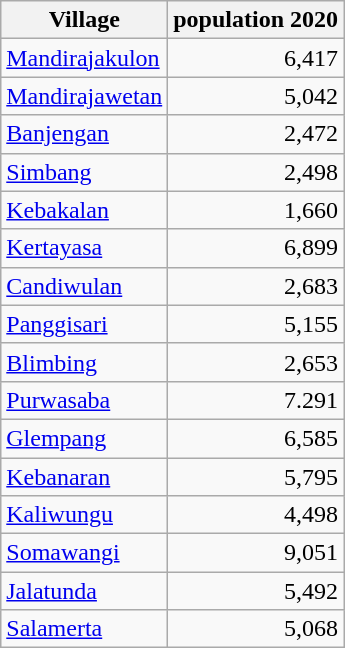<table class="wikitable">
<tr>
<th>Village</th>
<th>population 2020</th>
</tr>
<tr>
<td><a href='#'>Mandirajakulon</a></td>
<td align="right">6,417</td>
</tr>
<tr>
<td><a href='#'>Mandirajawetan</a></td>
<td align="right">5,042</td>
</tr>
<tr>
<td><a href='#'>Banjengan</a></td>
<td align="right">2,472</td>
</tr>
<tr>
<td><a href='#'>Simbang</a></td>
<td align="right">2,498</td>
</tr>
<tr>
<td><a href='#'>Kebakalan</a></td>
<td align="right">1,660</td>
</tr>
<tr>
<td><a href='#'>Kertayasa</a></td>
<td align="right">6,899</td>
</tr>
<tr>
<td><a href='#'>Candiwulan</a></td>
<td align="right">2,683</td>
</tr>
<tr>
<td><a href='#'>Panggisari</a></td>
<td align="right">5,155</td>
</tr>
<tr>
<td><a href='#'>Blimbing</a></td>
<td align="right">2,653</td>
</tr>
<tr>
<td><a href='#'>Purwasaba</a></td>
<td align="right">7.291</td>
</tr>
<tr>
<td><a href='#'>Glempang</a></td>
<td align="right">6,585</td>
</tr>
<tr>
<td><a href='#'>Kebanaran</a></td>
<td align="right">5,795</td>
</tr>
<tr>
<td><a href='#'>Kaliwungu</a></td>
<td align="right">4,498</td>
</tr>
<tr>
<td><a href='#'>Somawangi</a></td>
<td align="right">9,051</td>
</tr>
<tr>
<td><a href='#'>Jalatunda</a></td>
<td align="right">5,492</td>
</tr>
<tr>
<td><a href='#'>Salamerta</a></td>
<td align="right">5,068</td>
</tr>
</table>
